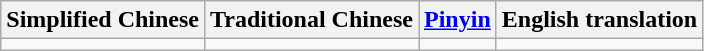<table class="wikitable">
<tr>
<th>Simplified Chinese</th>
<th>Traditional Chinese</th>
<th><a href='#'>Pinyin</a></th>
<th>English translation</th>
</tr>
<tr>
<td></td>
<td></td>
<td></td>
<td></td>
</tr>
</table>
